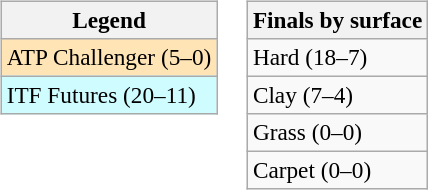<table>
<tr valign=top>
<td><br><table class=wikitable style=font-size:97%>
<tr>
<th>Legend</th>
</tr>
<tr bgcolor=moccasin>
<td>ATP Challenger (5–0)</td>
</tr>
<tr bgcolor=cffcff>
<td>ITF Futures (20–11)</td>
</tr>
</table>
</td>
<td><br><table class=wikitable style=font-size:97%>
<tr>
<th>Finals by surface</th>
</tr>
<tr>
<td>Hard (18–7)</td>
</tr>
<tr>
<td>Clay (7–4)</td>
</tr>
<tr>
<td>Grass (0–0)</td>
</tr>
<tr>
<td>Carpet (0–0)</td>
</tr>
</table>
</td>
</tr>
</table>
